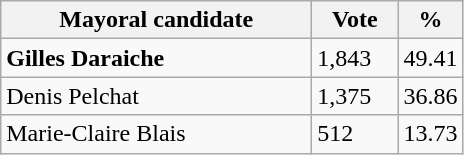<table class="wikitable">
<tr>
<th bgcolor="#DDDDFF" width="200px">Mayoral candidate</th>
<th bgcolor="#DDDDFF" width="50px">Vote</th>
<th bgcolor="#DDDDFF" width="30px">%</th>
</tr>
<tr>
<td><strong>Gilles Daraiche</strong></td>
<td>1,843</td>
<td>49.41</td>
</tr>
<tr>
<td>Denis Pelchat</td>
<td>1,375</td>
<td>36.86</td>
</tr>
<tr>
<td>Marie-Claire Blais</td>
<td>512</td>
<td>13.73</td>
</tr>
</table>
